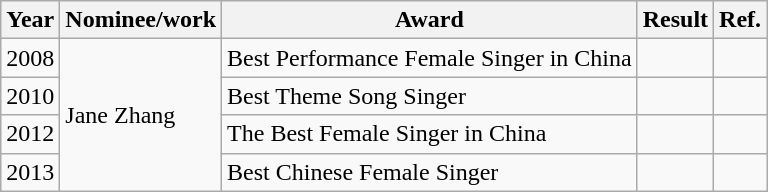<table class="wikitable">
<tr>
<th>Year</th>
<th>Nominee/work</th>
<th>Award</th>
<th><strong>Result</strong></th>
<th>Ref.</th>
</tr>
<tr>
<td>2008</td>
<td rowspan="4">Jane Zhang</td>
<td>Best Performance Female Singer in China</td>
<td></td>
<td></td>
</tr>
<tr>
<td>2010</td>
<td>Best Theme Song Singer</td>
<td></td>
<td></td>
</tr>
<tr>
<td>2012</td>
<td>The Best Female Singer in China</td>
<td></td>
<td></td>
</tr>
<tr>
<td>2013</td>
<td>Best Chinese Female Singer</td>
<td></td>
<td></td>
</tr>
</table>
